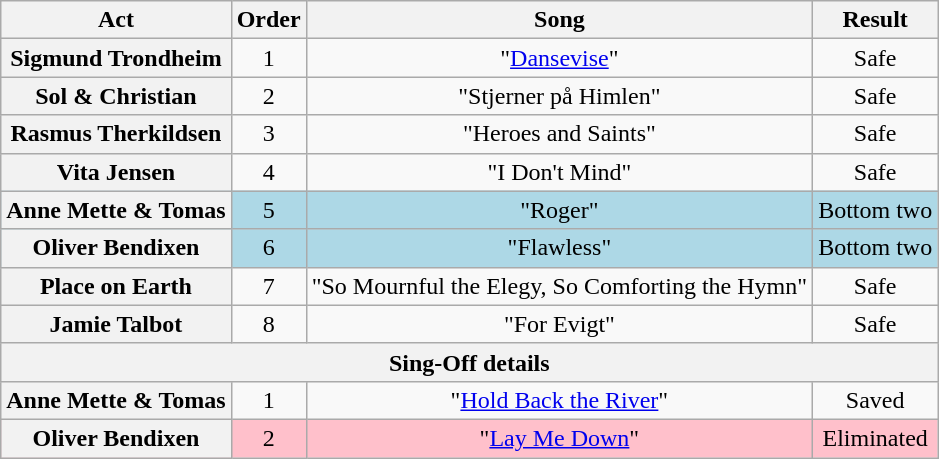<table class="wikitable plainrowheaders" style="text-align:center;">
<tr>
<th scope="col">Act</th>
<th scope="col">Order</th>
<th scope="col">Song</th>
<th scope="col">Result</th>
</tr>
<tr>
<th scope=row>Sigmund Trondheim</th>
<td>1</td>
<td>"<a href='#'>Dansevise</a>"</td>
<td>Safe</td>
</tr>
<tr>
<th scope=row>Sol & Christian</th>
<td>2</td>
<td>"Stjerner på Himlen"</td>
<td>Safe</td>
</tr>
<tr>
<th scope=row>Rasmus Therkildsen</th>
<td>3</td>
<td>"Heroes and Saints"</td>
<td>Safe</td>
</tr>
<tr>
<th scope=row>Vita Jensen</th>
<td>4</td>
<td>"I Don't Mind"</td>
<td>Safe</td>
</tr>
<tr style="background:lightblue;">
<th scope=row>Anne Mette & Tomas</th>
<td>5</td>
<td>"Roger"</td>
<td>Bottom two</td>
</tr>
<tr style="background:lightblue;">
<th scope=row>Oliver Bendixen</th>
<td>6</td>
<td>"Flawless"</td>
<td>Bottom two</td>
</tr>
<tr>
<th scope=row>Place on Earth</th>
<td>7</td>
<td>"So Mournful the Elegy, So Comforting the Hymn"</td>
<td>Safe</td>
</tr>
<tr>
<th scope=row>Jamie Talbot</th>
<td>8</td>
<td>"For Evigt"</td>
<td>Safe</td>
</tr>
<tr>
<th colspan="4">Sing-Off details</th>
</tr>
<tr>
<th scope="row">Anne Mette & Tomas</th>
<td>1</td>
<td>"<a href='#'>Hold Back the River</a>"</td>
<td>Saved</td>
</tr>
<tr style="background:pink;">
<th scope="row">Oliver Bendixen</th>
<td>2</td>
<td>"<a href='#'>Lay Me Down</a>"</td>
<td>Eliminated</td>
</tr>
</table>
